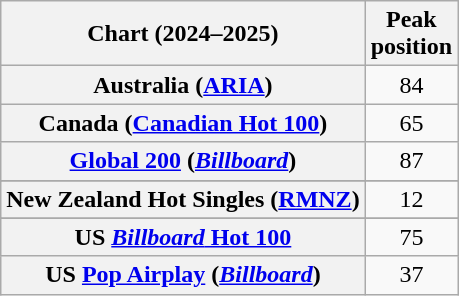<table class="wikitable sortable plainrowheaders" style="text-align:center">
<tr>
<th scope="col">Chart (2024–2025)</th>
<th scope="col">Peak<br> position</th>
</tr>
<tr>
<th scope="row">Australia (<a href='#'>ARIA</a>)</th>
<td>84</td>
</tr>
<tr>
<th scope="row">Canada (<a href='#'>Canadian Hot 100</a>)</th>
<td>65</td>
</tr>
<tr>
<th scope="row"><a href='#'>Global 200</a> (<em><a href='#'>Billboard</a></em>)</th>
<td>87</td>
</tr>
<tr>
</tr>
<tr>
<th scope="row">New Zealand Hot Singles (<a href='#'>RMNZ</a>)</th>
<td>12</td>
</tr>
<tr>
</tr>
<tr>
<th scope="row">US <a href='#'><em>Billboard</em> Hot 100</a></th>
<td>75</td>
</tr>
<tr>
<th scope="row">US <a href='#'>Pop Airplay</a> (<em><a href='#'>Billboard</a></em>)</th>
<td>37</td>
</tr>
</table>
